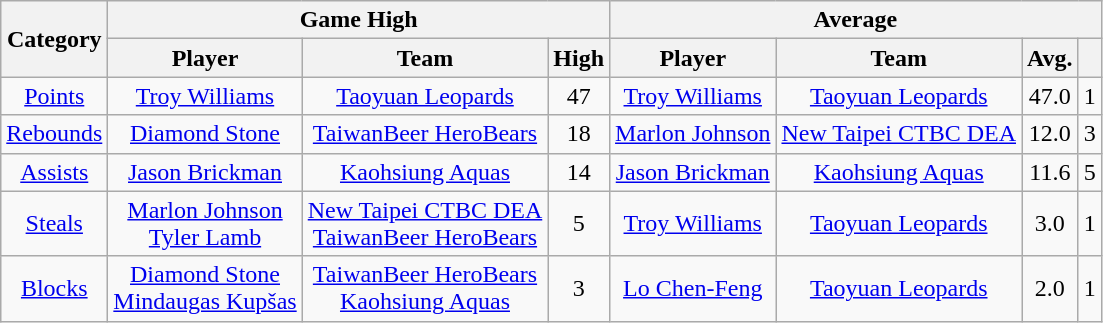<table class=wikitable style="text-align:center;">
<tr>
<th rowspan=2>Category</th>
<th colspan=3>Game High</th>
<th colspan=4>Average</th>
</tr>
<tr>
<th>Player</th>
<th>Team</th>
<th>High</th>
<th>Player</th>
<th>Team</th>
<th>Avg.</th>
<th></th>
</tr>
<tr>
<td><a href='#'>Points</a></td>
<td><a href='#'>Troy Williams</a></td>
<td><a href='#'>Taoyuan Leopards</a></td>
<td>47</td>
<td><a href='#'>Troy Williams</a></td>
<td><a href='#'>Taoyuan Leopards</a></td>
<td>47.0</td>
<td>1</td>
</tr>
<tr>
<td><a href='#'>Rebounds</a></td>
<td><a href='#'>Diamond Stone</a></td>
<td><a href='#'>TaiwanBeer HeroBears</a></td>
<td>18</td>
<td><a href='#'>Marlon Johnson</a></td>
<td><a href='#'>New Taipei CTBC DEA</a></td>
<td>12.0</td>
<td>3</td>
</tr>
<tr>
<td><a href='#'>Assists</a></td>
<td><a href='#'>Jason Brickman</a></td>
<td><a href='#'>Kaohsiung Aquas</a></td>
<td>14</td>
<td><a href='#'>Jason Brickman</a></td>
<td><a href='#'>Kaohsiung Aquas</a></td>
<td>11.6</td>
<td>5</td>
</tr>
<tr>
<td><a href='#'>Steals</a></td>
<td><a href='#'>Marlon Johnson</a><br><a href='#'>Tyler Lamb</a></td>
<td><a href='#'>New Taipei CTBC DEA</a><br><a href='#'>TaiwanBeer HeroBears</a></td>
<td>5</td>
<td><a href='#'>Troy Williams</a></td>
<td><a href='#'>Taoyuan Leopards</a></td>
<td>3.0</td>
<td>1</td>
</tr>
<tr>
<td><a href='#'>Blocks</a></td>
<td><a href='#'>Diamond Stone</a><br><a href='#'>Mindaugas Kupšas</a></td>
<td><a href='#'>TaiwanBeer HeroBears</a><br><a href='#'>Kaohsiung Aquas</a></td>
<td>3</td>
<td><a href='#'>Lo Chen-Feng</a></td>
<td><a href='#'>Taoyuan Leopards</a></td>
<td>2.0</td>
<td>1</td>
</tr>
</table>
